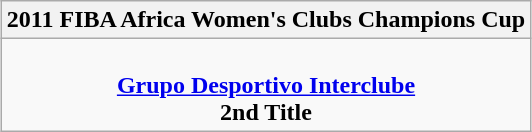<table class=wikitable style="text-align:center; margin:auto">
<tr>
<th>2011 FIBA Africa Women's Clubs Champions Cup</th>
</tr>
<tr>
<td><br><strong><a href='#'>Grupo Desportivo Interclube</a></strong><br><strong>2nd Title</strong></td>
</tr>
</table>
